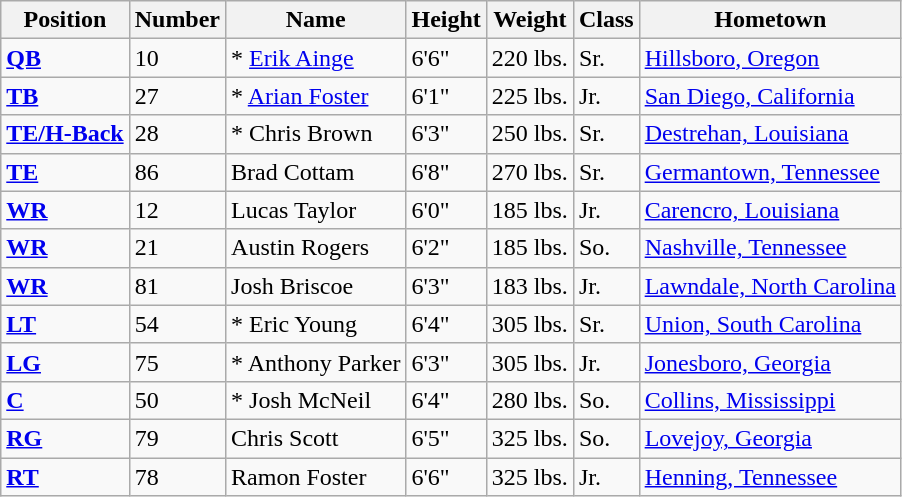<table class="wikitable">
<tr>
<th><strong>Position</strong></th>
<th><strong>Number</strong></th>
<th><strong>Name</strong></th>
<th><strong>Height</strong></th>
<th><strong>Weight</strong></th>
<th><strong>Class</strong></th>
<th><strong>Hometown</strong></th>
</tr>
<tr>
<td><strong><a href='#'>QB</a></strong></td>
<td>10</td>
<td>* <a href='#'>Erik Ainge</a></td>
<td>6'6"</td>
<td>220 lbs.</td>
<td>Sr.</td>
<td><a href='#'>Hillsboro, Oregon</a></td>
</tr>
<tr>
<td><strong><a href='#'>TB</a></strong></td>
<td>27</td>
<td>* <a href='#'>Arian Foster</a></td>
<td>6'1"</td>
<td>225 lbs.</td>
<td>Jr.</td>
<td><a href='#'>San Diego, California</a></td>
</tr>
<tr>
<td><strong><a href='#'>TE/H-Back</a></strong></td>
<td>28</td>
<td>* Chris Brown</td>
<td>6'3"</td>
<td>250 lbs.</td>
<td>Sr.</td>
<td><a href='#'>Destrehan, Louisiana</a></td>
</tr>
<tr>
<td><strong><a href='#'>TE</a></strong></td>
<td>86</td>
<td>Brad Cottam</td>
<td>6'8"</td>
<td>270 lbs.</td>
<td>Sr.</td>
<td><a href='#'>Germantown, Tennessee</a></td>
</tr>
<tr>
<td><strong><a href='#'>WR</a></strong></td>
<td>12</td>
<td>Lucas Taylor</td>
<td>6'0"</td>
<td>185 lbs.</td>
<td>Jr.</td>
<td><a href='#'>Carencro, Louisiana</a></td>
</tr>
<tr>
<td><strong><a href='#'>WR</a></strong></td>
<td>21</td>
<td>Austin Rogers</td>
<td>6'2"</td>
<td>185 lbs.</td>
<td>So.</td>
<td><a href='#'>Nashville, Tennessee</a></td>
</tr>
<tr>
<td><strong><a href='#'>WR</a></strong></td>
<td>81</td>
<td>Josh Briscoe</td>
<td>6'3"</td>
<td>183 lbs.</td>
<td>Jr.</td>
<td><a href='#'>Lawndale, North Carolina</a></td>
</tr>
<tr>
<td><strong><a href='#'>LT</a></strong></td>
<td>54</td>
<td>* Eric Young</td>
<td>6'4"</td>
<td>305 lbs.</td>
<td>Sr.</td>
<td><a href='#'>Union, South Carolina</a></td>
</tr>
<tr>
<td><strong><a href='#'>LG</a></strong></td>
<td>75</td>
<td>* Anthony Parker</td>
<td>6'3"</td>
<td>305 lbs.</td>
<td>Jr.</td>
<td><a href='#'>Jonesboro, Georgia</a></td>
</tr>
<tr>
<td><strong><a href='#'>C</a></strong></td>
<td>50</td>
<td>* Josh McNeil</td>
<td>6'4"</td>
<td>280 lbs.</td>
<td>So.</td>
<td><a href='#'>Collins, Mississippi</a></td>
</tr>
<tr>
<td><strong><a href='#'>RG</a></strong></td>
<td>79</td>
<td>Chris Scott</td>
<td>6'5"</td>
<td>325 lbs.</td>
<td>So.</td>
<td><a href='#'>Lovejoy, Georgia</a></td>
</tr>
<tr>
<td><strong><a href='#'>RT</a></strong></td>
<td>78</td>
<td>Ramon Foster</td>
<td>6'6"</td>
<td>325 lbs.</td>
<td>Jr.</td>
<td><a href='#'>Henning, Tennessee</a></td>
</tr>
</table>
